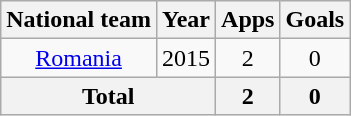<table class="wikitable" style="text-align:center">
<tr>
<th>National team</th>
<th>Year</th>
<th>Apps</th>
<th>Goals</th>
</tr>
<tr>
<td rowspan="1"><a href='#'>Romania</a></td>
<td>2015</td>
<td>2</td>
<td>0</td>
</tr>
<tr>
<th colspan="2">Total</th>
<th>2</th>
<th>0</th>
</tr>
</table>
